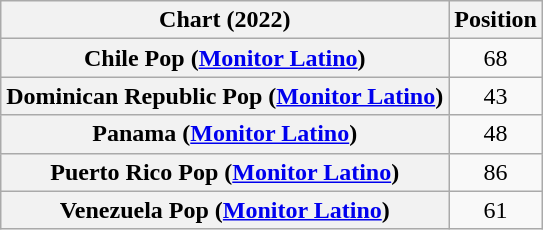<table class="wikitable sortable plainrowheaders">
<tr>
<th style="text-align:center;">Chart (2022)</th>
<th style="text-align:center;">Position</th>
</tr>
<tr>
<th scope="row">Chile Pop (<a href='#'>Monitor Latino</a>)</th>
<td style="text-align:center;">68</td>
</tr>
<tr>
<th scope="row">Dominican Republic Pop (<a href='#'>Monitor Latino</a>)</th>
<td style="text-align:center;">43</td>
</tr>
<tr>
<th scope="row">Panama (<a href='#'>Monitor Latino</a>)</th>
<td style="text-align:center;">48</td>
</tr>
<tr>
<th scope="row">Puerto Rico Pop (<a href='#'>Monitor Latino</a>)</th>
<td style="text-align:center;">86</td>
</tr>
<tr>
<th scope="row">Venezuela Pop (<a href='#'>Monitor Latino</a>)</th>
<td style="text-align:center;">61</td>
</tr>
</table>
